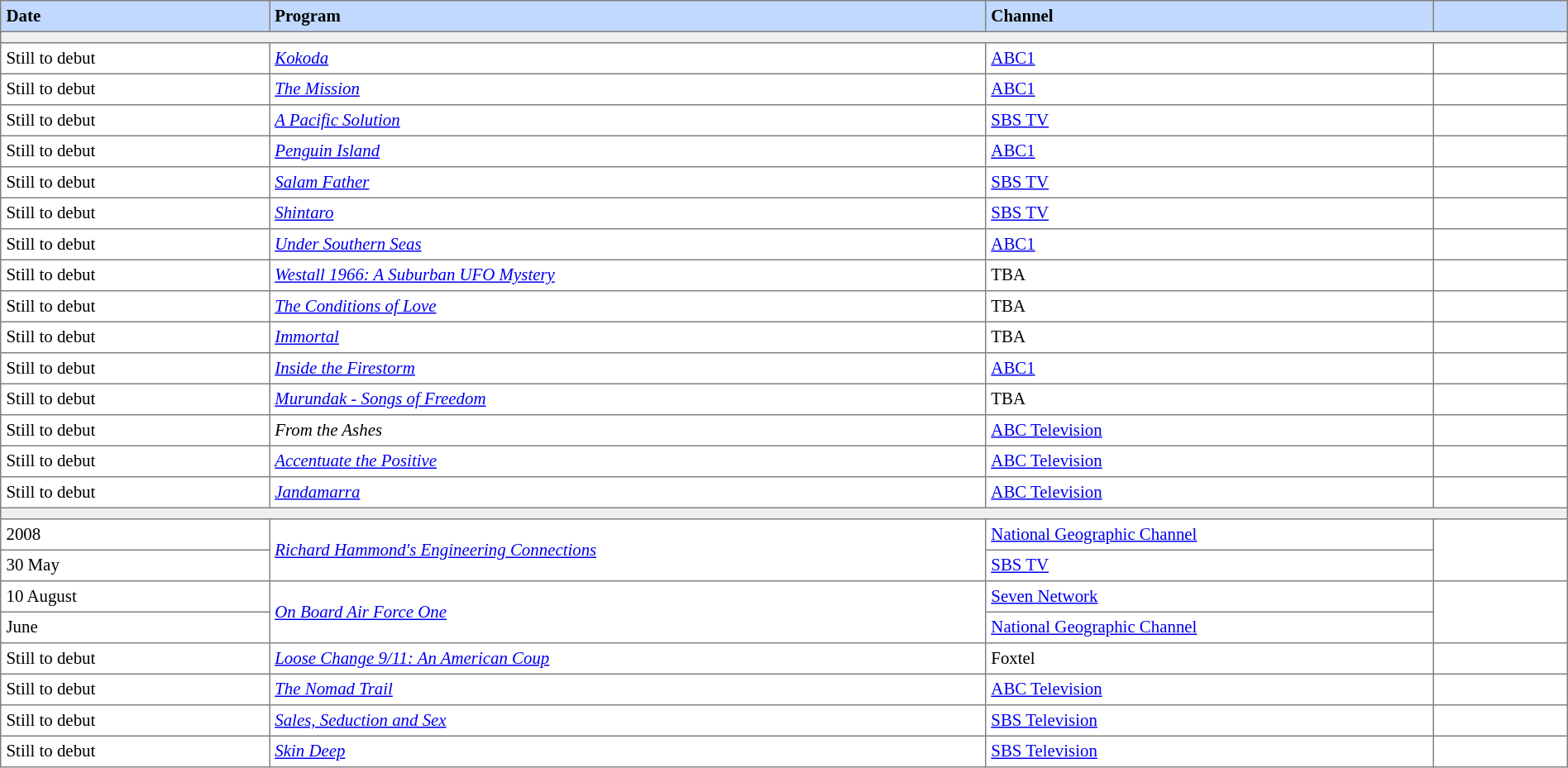<table border="1" cellpadding="4" cellspacing="0"  style="text-align:left; font-size:87%; border-collapse:collapse; width:100%;">
<tr style="background:#C1D8FF;">
<th width=6%>Date</th>
<th style="width:16%;">Program</th>
<th style="width:10%;">Channel</th>
<th width=3%></th>
</tr>
<tr style="background:#efefef;">
<td colspan=4></td>
</tr>
<tr>
<td>Still to debut</td>
<td><em><a href='#'>Kokoda</a></em></td>
<td><a href='#'>ABC1</a></td>
<td></td>
</tr>
<tr>
<td>Still to debut</td>
<td><em><a href='#'>The Mission</a></em></td>
<td><a href='#'>ABC1</a></td>
<td></td>
</tr>
<tr>
<td>Still to debut</td>
<td><em><a href='#'>A Pacific Solution</a></em></td>
<td><a href='#'>SBS TV</a></td>
<td></td>
</tr>
<tr>
<td>Still to debut</td>
<td><em><a href='#'>Penguin Island</a></em></td>
<td><a href='#'>ABC1</a></td>
<td></td>
</tr>
<tr>
<td>Still to debut</td>
<td><em><a href='#'>Salam Father</a></em></td>
<td><a href='#'>SBS TV</a></td>
<td></td>
</tr>
<tr>
<td>Still to debut</td>
<td><em><a href='#'>Shintaro</a></em></td>
<td><a href='#'>SBS TV</a></td>
<td></td>
</tr>
<tr>
<td>Still to debut</td>
<td><em><a href='#'>Under Southern Seas</a></em></td>
<td><a href='#'>ABC1</a></td>
<td></td>
</tr>
<tr>
<td>Still to debut</td>
<td><em><a href='#'>Westall 1966: A Suburban UFO Mystery</a></em></td>
<td>TBA</td>
<td></td>
</tr>
<tr>
<td>Still to debut</td>
<td><em><a href='#'>The Conditions of Love</a></em></td>
<td>TBA</td>
<td></td>
</tr>
<tr>
<td>Still to debut</td>
<td><em><a href='#'>Immortal</a></em></td>
<td>TBA</td>
<td></td>
</tr>
<tr>
<td>Still to debut</td>
<td><em><a href='#'>Inside the Firestorm</a></em></td>
<td><a href='#'>ABC1</a></td>
<td></td>
</tr>
<tr>
<td>Still to debut</td>
<td><em><a href='#'>Murundak - Songs of Freedom</a></em></td>
<td>TBA</td>
<td></td>
</tr>
<tr>
<td>Still to debut</td>
<td><em>From the Ashes</em></td>
<td><a href='#'>ABC Television</a></td>
<td></td>
</tr>
<tr>
<td>Still to debut</td>
<td><em><a href='#'>Accentuate the Positive</a></em></td>
<td><a href='#'>ABC Television</a></td>
<td></td>
</tr>
<tr>
<td>Still to debut</td>
<td><em><a href='#'>Jandamarra</a></em></td>
<td><a href='#'>ABC Television</a></td>
<td></td>
</tr>
<tr style="background:#efefef;">
<td colspan=4></td>
</tr>
<tr>
<td>2008</td>
<td rowspan=2><em><a href='#'>Richard Hammond's Engineering Connections</a></em></td>
<td><a href='#'>National Geographic Channel</a></td>
<td rowspan=2></td>
</tr>
<tr>
<td>30 May</td>
<td><a href='#'>SBS TV</a></td>
</tr>
<tr>
<td>10 August</td>
<td rowspan="2"><em><a href='#'>On Board Air Force One</a></em></td>
<td><a href='#'>Seven Network</a></td>
<td rowspan="2"></td>
</tr>
<tr>
<td>June</td>
<td><a href='#'>National Geographic Channel</a></td>
</tr>
<tr>
<td>Still to debut</td>
<td><em><a href='#'>Loose Change 9/11: An American Coup</a></em></td>
<td>Foxtel</td>
<td></td>
</tr>
<tr>
<td>Still to debut</td>
<td><em><a href='#'>The Nomad Trail</a></em></td>
<td><a href='#'>ABC Television</a></td>
<td></td>
</tr>
<tr>
<td>Still to debut</td>
<td><em><a href='#'>Sales, Seduction and Sex</a></em></td>
<td><a href='#'>SBS Television</a></td>
<td></td>
</tr>
<tr>
<td>Still to debut</td>
<td><em><a href='#'>Skin Deep</a></em></td>
<td><a href='#'>SBS Television</a></td>
<td></td>
</tr>
</table>
